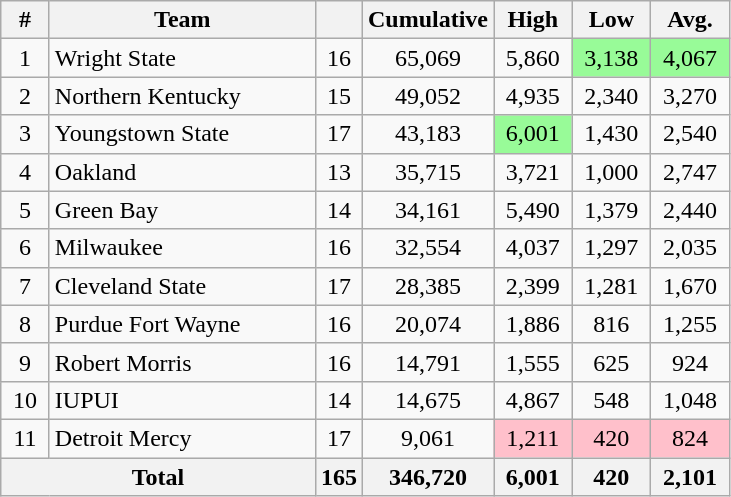<table class="wikitable sortable" style="text-align:center">
<tr>
<th width="25">#</th>
<th width="170">Team</th>
<th></th>
<th width="45">Cumulative</th>
<th width="45">High</th>
<th width="45">Low</th>
<th width="45">Avg.</th>
</tr>
<tr>
<td>1</td>
<td align="left">Wright State</td>
<td>16</td>
<td>65,069</td>
<td>5,860</td>
<td bgcolor="#98fb98">3,138</td>
<td bgcolor="#98fb98">4,067</td>
</tr>
<tr>
<td>2</td>
<td align="left">Northern Kentucky</td>
<td>15</td>
<td>49,052</td>
<td>4,935</td>
<td>2,340</td>
<td>3,270</td>
</tr>
<tr>
<td>3</td>
<td align="left">Youngstown State</td>
<td>17</td>
<td>43,183</td>
<td bgcolor="#98fb98">6,001</td>
<td>1,430</td>
<td>2,540</td>
</tr>
<tr>
<td>4</td>
<td align="left">Oakland</td>
<td>13</td>
<td>35,715</td>
<td>3,721</td>
<td>1,000</td>
<td>2,747</td>
</tr>
<tr>
<td>5</td>
<td align="left">Green Bay</td>
<td>14</td>
<td>34,161</td>
<td>5,490</td>
<td>1,379</td>
<td>2,440</td>
</tr>
<tr>
<td>6</td>
<td align="left">Milwaukee</td>
<td>16</td>
<td>32,554</td>
<td>4,037</td>
<td>1,297</td>
<td>2,035</td>
</tr>
<tr>
<td>7</td>
<td align="left">Cleveland State</td>
<td>17</td>
<td>28,385</td>
<td>2,399</td>
<td>1,281</td>
<td>1,670</td>
</tr>
<tr>
<td>8</td>
<td align="left">Purdue Fort Wayne</td>
<td>16</td>
<td>20,074</td>
<td>1,886</td>
<td>816</td>
<td>1,255</td>
</tr>
<tr>
<td>9</td>
<td align="left">Robert Morris</td>
<td>16</td>
<td>14,791</td>
<td>1,555</td>
<td>625</td>
<td>924</td>
</tr>
<tr>
<td>10</td>
<td align="left">IUPUI</td>
<td>14</td>
<td>14,675</td>
<td>4,867</td>
<td>548</td>
<td>1,048</td>
</tr>
<tr>
<td>11</td>
<td align="left">Detroit Mercy</td>
<td>17</td>
<td>9,061</td>
<td bgcolor="#ffc0cb">1,211</td>
<td bgcolor="#ffc0cb">420</td>
<td bgcolor="#ffc0cb">824</td>
</tr>
<tr>
<th colspan="2">Total</th>
<th>165</th>
<th>346,720</th>
<th>6,001</th>
<th>420</th>
<th>2,101</th>
</tr>
</table>
